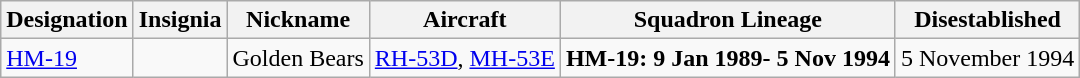<table class="wikitable">
<tr>
<th>Designation</th>
<th>Insignia</th>
<th>Nickname</th>
<th>Aircraft</th>
<th>Squadron Lineage</th>
<th>Disestablished</th>
</tr>
<tr>
<td><a href='#'>HM-19</a></td>
<td></td>
<td>Golden Bears</td>
<td><a href='#'>RH-53D</a>, <a href='#'>MH-53E</a></td>
<td style="white-space: nowrap;"><strong>HM-19: 9 Jan 1989- 5 Nov 1994</strong></td>
<td>5 November 1994</td>
</tr>
</table>
